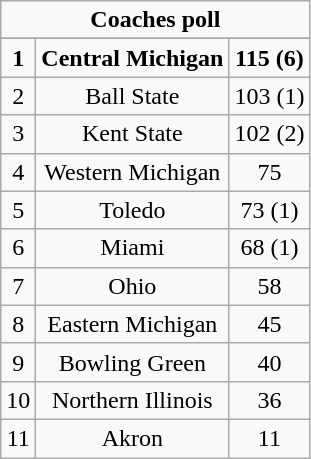<table class="wikitable" style="display: inline-table;">
<tr>
<td align="center" Colspan="3"><strong>Coaches poll</strong></td>
</tr>
<tr align="center">
</tr>
<tr align="center">
<td><strong>1</strong></td>
<td><strong>Central Michigan</strong></td>
<td><strong>115 (6)</strong></td>
</tr>
<tr align="center">
<td>2</td>
<td>Ball State</td>
<td>103 (1)</td>
</tr>
<tr align="center">
<td>3</td>
<td>Kent State</td>
<td>102 (2)</td>
</tr>
<tr align="center">
<td>4</td>
<td>Western Michigan</td>
<td>75</td>
</tr>
<tr align="center">
<td>5</td>
<td>Toledo</td>
<td>73 (1)</td>
</tr>
<tr align="center">
<td>6</td>
<td>Miami</td>
<td>68 (1)</td>
</tr>
<tr align="center">
<td>7</td>
<td>Ohio</td>
<td>58</td>
</tr>
<tr align="center">
<td>8</td>
<td>Eastern Michigan</td>
<td>45</td>
</tr>
<tr align="center">
<td>9</td>
<td>Bowling Green</td>
<td>40</td>
</tr>
<tr align="center">
<td>10</td>
<td>Northern Illinois</td>
<td>36</td>
</tr>
<tr align="center">
<td>11</td>
<td>Akron</td>
<td>11</td>
</tr>
</table>
